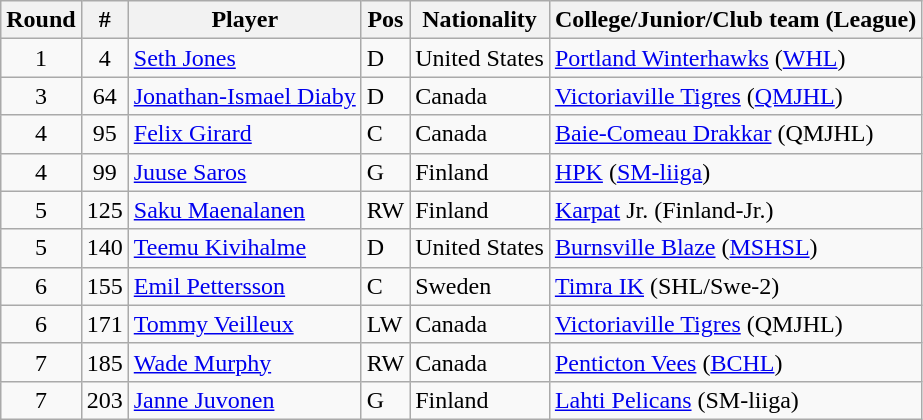<table class="wikitable">
<tr>
<th>Round</th>
<th>#</th>
<th>Player</th>
<th>Pos</th>
<th>Nationality</th>
<th>College/Junior/Club team (League)</th>
</tr>
<tr>
<td style="text-align:center">1</td>
<td style="text-align:center">4</td>
<td><a href='#'>Seth Jones</a></td>
<td>D</td>
<td> United States</td>
<td><a href='#'>Portland Winterhawks</a> (<a href='#'>WHL</a>)</td>
</tr>
<tr>
<td style="text-align:center">3</td>
<td style="text-align:center">64</td>
<td><a href='#'>Jonathan-Ismael Diaby</a></td>
<td>D</td>
<td> Canada</td>
<td><a href='#'>Victoriaville Tigres</a> (<a href='#'>QMJHL</a>)</td>
</tr>
<tr>
<td style="text-align:center">4</td>
<td style="text-align:center">95</td>
<td><a href='#'>Felix Girard</a></td>
<td>C</td>
<td> Canada</td>
<td><a href='#'>Baie-Comeau Drakkar</a> (QMJHL)</td>
</tr>
<tr>
<td style="text-align:center">4</td>
<td style="text-align:center">99</td>
<td><a href='#'>Juuse Saros</a></td>
<td>G</td>
<td> Finland</td>
<td><a href='#'>HPK</a> (<a href='#'>SM-liiga</a>)</td>
</tr>
<tr>
<td style="text-align:center">5</td>
<td style="text-align:center">125</td>
<td><a href='#'>Saku Maenalanen</a></td>
<td>RW</td>
<td> Finland</td>
<td><a href='#'>Karpat</a> Jr. (Finland-Jr.)</td>
</tr>
<tr>
<td style="text-align:center">5</td>
<td style="text-align:center">140</td>
<td><a href='#'>Teemu Kivihalme</a></td>
<td>D</td>
<td> United States</td>
<td><a href='#'>Burnsville Blaze</a> (<a href='#'>MSHSL</a>)</td>
</tr>
<tr>
<td style="text-align:center">6</td>
<td style="text-align:center">155</td>
<td><a href='#'>Emil Pettersson</a></td>
<td>C</td>
<td> Sweden</td>
<td><a href='#'>Timra IK</a> (SHL/Swe-2)</td>
</tr>
<tr>
<td style="text-align:center">6</td>
<td style="text-align:center">171</td>
<td><a href='#'>Tommy Veilleux</a></td>
<td>LW</td>
<td> Canada</td>
<td><a href='#'>Victoriaville Tigres</a> (QMJHL)</td>
</tr>
<tr>
<td style="text-align:center">7</td>
<td style="text-align:center">185</td>
<td><a href='#'>Wade Murphy</a></td>
<td>RW</td>
<td> Canada</td>
<td><a href='#'>Penticton Vees</a> (<a href='#'>BCHL</a>)</td>
</tr>
<tr>
<td style="text-align:center">7</td>
<td style="text-align:center">203</td>
<td><a href='#'>Janne Juvonen</a></td>
<td>G</td>
<td> Finland</td>
<td><a href='#'>Lahti Pelicans</a> (SM-liiga)</td>
</tr>
</table>
